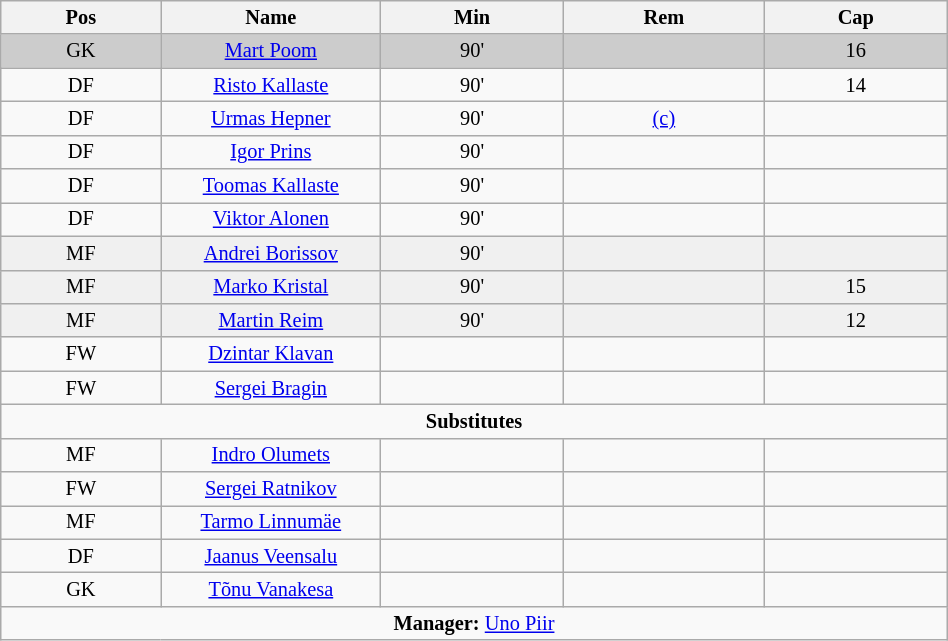<table class="wikitable collapsible collapsed" align="center" style="font-size:85%; text-align:center;" width="50%">
<tr>
<th>Pos</th>
<th width=140>Name</th>
<th>Min</th>
<th>Rem</th>
<th>Cap</th>
</tr>
<tr bgcolor="cccccc">
<td>GK</td>
<td><a href='#'>Mart Poom</a></td>
<td>90'</td>
<td></td>
<td>16</td>
</tr>
<tr>
<td>DF</td>
<td><a href='#'>Risto Kallaste</a></td>
<td>90'</td>
<td></td>
<td>14</td>
</tr>
<tr>
<td>DF</td>
<td><a href='#'>Urmas Hepner</a></td>
<td>90'</td>
<td><a href='#'>(c)</a></td>
<td></td>
</tr>
<tr>
<td>DF</td>
<td><a href='#'>Igor Prins</a></td>
<td>90'</td>
<td></td>
<td></td>
</tr>
<tr>
<td>DF</td>
<td><a href='#'>Toomas Kallaste</a></td>
<td>90'</td>
<td></td>
<td></td>
</tr>
<tr>
<td>DF</td>
<td><a href='#'>Viktor Alonen</a></td>
<td>90'</td>
<td></td>
<td></td>
</tr>
<tr bgcolor="#F0F0F0">
<td>MF</td>
<td><a href='#'>Andrei Borissov</a></td>
<td>90'</td>
<td></td>
<td></td>
</tr>
<tr bgcolor="#F0F0F0">
<td>MF</td>
<td><a href='#'>Marko Kristal</a></td>
<td>90'</td>
<td></td>
<td>15</td>
</tr>
<tr bgcolor="#F0F0F0">
<td>MF</td>
<td><a href='#'>Martin Reim</a></td>
<td>90'</td>
<td></td>
<td>12</td>
</tr>
<tr>
<td>FW</td>
<td><a href='#'>Dzintar Klavan</a></td>
<td></td>
<td></td>
<td></td>
</tr>
<tr>
<td>FW</td>
<td><a href='#'>Sergei Bragin</a></td>
<td></td>
<td></td>
<td></td>
</tr>
<tr>
<td colspan=5 align=center><strong>Substitutes</strong></td>
</tr>
<tr>
<td>MF</td>
<td><a href='#'>Indro Olumets</a></td>
<td></td>
<td></td>
<td></td>
</tr>
<tr>
<td>FW</td>
<td><a href='#'>Sergei Ratnikov</a></td>
<td></td>
<td></td>
<td></td>
</tr>
<tr>
<td>MF</td>
<td><a href='#'>Tarmo Linnumäe</a></td>
<td></td>
<td></td>
<td></td>
</tr>
<tr>
<td>DF</td>
<td><a href='#'>Jaanus Veensalu</a></td>
<td></td>
<td></td>
<td></td>
</tr>
<tr>
<td>GK</td>
<td><a href='#'>Tõnu Vanakesa</a></td>
<td></td>
<td></td>
<td></td>
</tr>
<tr>
<td colspan=5 align=center><strong>Manager:</strong>  <a href='#'>Uno Piir</a></td>
</tr>
</table>
